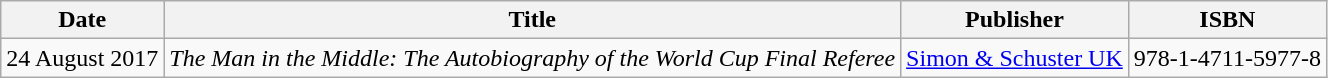<table class="wikitable">
<tr>
<th>Date</th>
<th>Title</th>
<th>Publisher</th>
<th>ISBN</th>
</tr>
<tr>
<td>24 August 2017</td>
<td><em>The Man in the Middle: The Autobiography of the World Cup Final Referee</em></td>
<td><a href='#'>Simon & Schuster UK</a></td>
<td>978-1-4711-5977-8</td>
</tr>
</table>
